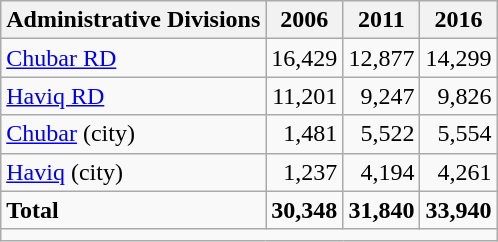<table class="wikitable">
<tr>
<th>Administrative Divisions</th>
<th>2006</th>
<th>2011</th>
<th>2016</th>
</tr>
<tr>
<td><a href='#'>Chubar RD</a></td>
<td style="text-align: right;">16,429</td>
<td style="text-align: right;">12,877</td>
<td style="text-align: right;">14,299</td>
</tr>
<tr>
<td><a href='#'>Haviq RD</a></td>
<td style="text-align: right;">11,201</td>
<td style="text-align: right;">9,247</td>
<td style="text-align: right;">9,826</td>
</tr>
<tr>
<td><a href='#'>Chubar</a> (city)</td>
<td style="text-align: right;">1,481</td>
<td style="text-align: right;">5,522</td>
<td style="text-align: right;">5,554</td>
</tr>
<tr>
<td><a href='#'>Haviq</a> (city)</td>
<td style="text-align: right;">1,237</td>
<td style="text-align: right;">4,194</td>
<td style="text-align: right;">4,261</td>
</tr>
<tr>
<td><strong>Total</strong></td>
<td style="text-align: right;"><strong>30,348</strong></td>
<td style="text-align: right;"><strong>31,840</strong></td>
<td style="text-align: right;"><strong>33,940</strong></td>
</tr>
<tr>
<td colspan=4></td>
</tr>
</table>
